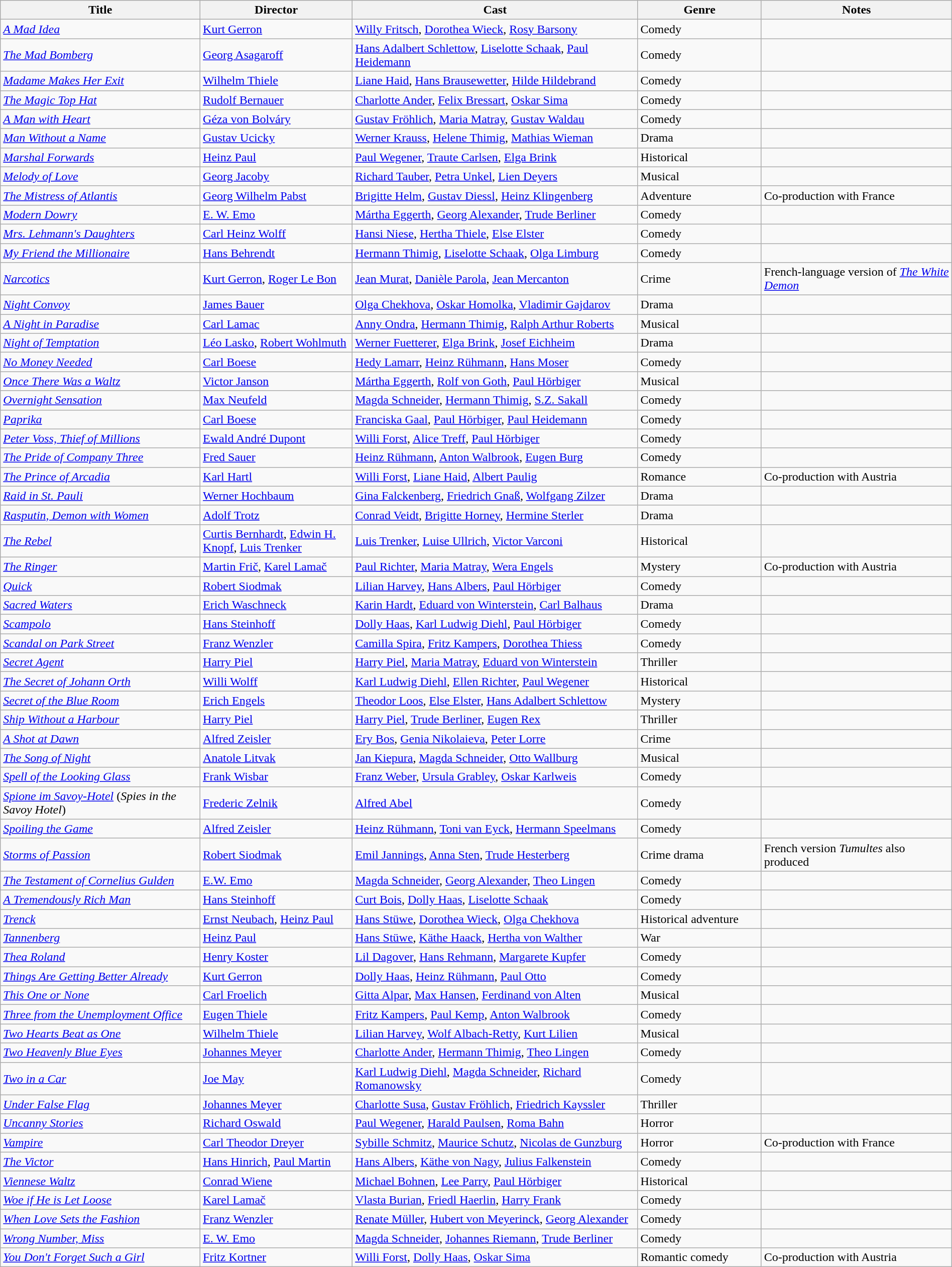<table class="wikitable" style="width:100%;">
<tr>
<th style="width:21%;">Title</th>
<th style="width:16%;">Director</th>
<th style="width:30%;">Cast</th>
<th style="width:13%;">Genre</th>
<th style="width:20%;">Notes</th>
</tr>
<tr>
<td><em><a href='#'>A Mad Idea</a></em></td>
<td><a href='#'>Kurt Gerron</a></td>
<td><a href='#'>Willy Fritsch</a>, <a href='#'>Dorothea Wieck</a>, <a href='#'>Rosy Barsony</a></td>
<td>Comedy</td>
<td></td>
</tr>
<tr>
<td><em><a href='#'>The Mad Bomberg</a></em></td>
<td><a href='#'>Georg Asagaroff</a></td>
<td><a href='#'>Hans Adalbert Schlettow</a>, <a href='#'>Liselotte Schaak</a>, <a href='#'>Paul Heidemann</a></td>
<td>Comedy</td>
<td></td>
</tr>
<tr>
<td><em><a href='#'>Madame Makes Her Exit</a></em></td>
<td><a href='#'>Wilhelm Thiele</a></td>
<td><a href='#'>Liane Haid</a>, <a href='#'>Hans Brausewetter</a>, <a href='#'>Hilde Hildebrand</a></td>
<td>Comedy</td>
<td></td>
</tr>
<tr>
<td><em><a href='#'>The Magic Top Hat</a></em></td>
<td><a href='#'>Rudolf Bernauer</a></td>
<td><a href='#'>Charlotte Ander</a>, <a href='#'>Felix Bressart</a>, <a href='#'>Oskar Sima </a></td>
<td>Comedy</td>
<td></td>
</tr>
<tr>
<td><em><a href='#'>A Man with Heart</a></em></td>
<td><a href='#'>Géza von Bolváry</a></td>
<td><a href='#'>Gustav Fröhlich</a>, <a href='#'>Maria Matray</a>, <a href='#'>Gustav Waldau</a></td>
<td>Comedy</td>
<td></td>
</tr>
<tr>
<td><em><a href='#'>Man Without a Name</a></em></td>
<td><a href='#'>Gustav Ucicky</a></td>
<td><a href='#'>Werner Krauss</a>, <a href='#'>Helene Thimig</a>, <a href='#'>Mathias Wieman</a></td>
<td>Drama</td>
<td></td>
</tr>
<tr>
<td><em><a href='#'>Marshal Forwards</a></em></td>
<td><a href='#'>Heinz Paul</a></td>
<td><a href='#'>Paul Wegener</a>, <a href='#'>Traute Carlsen</a>, <a href='#'>Elga Brink</a></td>
<td>Historical</td>
<td></td>
</tr>
<tr>
<td><em><a href='#'>Melody of Love</a></em></td>
<td><a href='#'>Georg Jacoby</a></td>
<td><a href='#'>Richard Tauber</a>, <a href='#'>Petra Unkel</a>, <a href='#'>Lien Deyers</a></td>
<td>Musical</td>
<td></td>
</tr>
<tr>
<td><em><a href='#'>The Mistress of Atlantis</a></em></td>
<td><a href='#'>Georg Wilhelm Pabst</a></td>
<td><a href='#'>Brigitte Helm</a>, <a href='#'>Gustav Diessl</a>, <a href='#'>Heinz Klingenberg</a></td>
<td>Adventure</td>
<td>Co-production with France</td>
</tr>
<tr>
<td><em><a href='#'>Modern Dowry</a></em></td>
<td><a href='#'>E. W. Emo</a></td>
<td><a href='#'>Mártha Eggerth</a>, <a href='#'>Georg Alexander</a>, <a href='#'>Trude Berliner</a></td>
<td>Comedy</td>
<td></td>
</tr>
<tr>
<td><em><a href='#'>Mrs. Lehmann's Daughters</a></em></td>
<td><a href='#'>Carl Heinz Wolff</a></td>
<td><a href='#'>Hansi Niese</a>, <a href='#'>Hertha Thiele</a>, <a href='#'>Else Elster</a></td>
<td>Comedy</td>
<td></td>
</tr>
<tr>
<td><em><a href='#'>My Friend the Millionaire</a></em></td>
<td><a href='#'>Hans Behrendt</a></td>
<td><a href='#'>Hermann Thimig</a>, <a href='#'>Liselotte Schaak</a>, <a href='#'>Olga Limburg</a></td>
<td>Comedy</td>
<td></td>
</tr>
<tr>
<td><em><a href='#'>Narcotics</a></em></td>
<td><a href='#'>Kurt Gerron</a>, <a href='#'>Roger Le Bon</a></td>
<td><a href='#'>Jean Murat</a>, <a href='#'>Danièle Parola</a>, <a href='#'>Jean Mercanton</a></td>
<td>Crime</td>
<td>French-language version of <em><a href='#'>The White Demon</a></em></td>
</tr>
<tr>
<td><em><a href='#'>Night Convoy</a></em></td>
<td><a href='#'>James Bauer</a></td>
<td><a href='#'>Olga Chekhova</a>, <a href='#'>Oskar Homolka</a>, <a href='#'>Vladimir Gajdarov</a></td>
<td>Drama</td>
<td></td>
</tr>
<tr>
<td><em><a href='#'>A Night in Paradise</a></em></td>
<td><a href='#'>Carl Lamac</a></td>
<td><a href='#'>Anny Ondra</a>, <a href='#'>Hermann Thimig</a>, <a href='#'>Ralph Arthur Roberts</a></td>
<td>Musical</td>
<td></td>
</tr>
<tr>
<td><em><a href='#'>Night of Temptation</a></em></td>
<td><a href='#'>Léo Lasko</a>, <a href='#'>Robert Wohlmuth</a></td>
<td><a href='#'>Werner Fuetterer</a>, <a href='#'>Elga Brink</a>, <a href='#'>Josef Eichheim</a></td>
<td>Drama</td>
<td></td>
</tr>
<tr>
<td><em><a href='#'>No Money Needed</a></em></td>
<td><a href='#'>Carl Boese</a></td>
<td><a href='#'>Hedy Lamarr</a>, <a href='#'>Heinz Rühmann</a>, <a href='#'>Hans Moser</a></td>
<td>Comedy</td>
<td></td>
</tr>
<tr>
<td><em><a href='#'>Once There Was a Waltz</a></em></td>
<td><a href='#'>Victor Janson</a></td>
<td><a href='#'>Mártha Eggerth</a>, <a href='#'>Rolf von Goth</a>, <a href='#'>Paul Hörbiger</a></td>
<td>Musical</td>
<td></td>
</tr>
<tr>
<td><em><a href='#'>Overnight Sensation</a></em></td>
<td><a href='#'>Max Neufeld</a></td>
<td><a href='#'>Magda Schneider</a>, <a href='#'>Hermann Thimig</a>, <a href='#'>S.Z. Sakall</a></td>
<td>Comedy</td>
<td></td>
</tr>
<tr>
<td><em><a href='#'>Paprika</a></em></td>
<td><a href='#'>Carl Boese</a></td>
<td><a href='#'>Franciska Gaal</a>, <a href='#'>Paul Hörbiger</a>, <a href='#'>Paul Heidemann</a></td>
<td>Comedy</td>
<td></td>
</tr>
<tr>
<td><em><a href='#'>Peter Voss, Thief of Millions</a></em></td>
<td><a href='#'>Ewald André Dupont</a></td>
<td><a href='#'>Willi Forst</a>, <a href='#'>Alice Treff</a>, <a href='#'>Paul Hörbiger</a></td>
<td>Comedy</td>
<td></td>
</tr>
<tr>
<td><em><a href='#'>The Pride of Company Three</a></em></td>
<td><a href='#'>Fred Sauer</a></td>
<td><a href='#'>Heinz Rühmann</a>, <a href='#'>Anton Walbrook</a>, <a href='#'>Eugen Burg</a></td>
<td>Comedy</td>
<td></td>
</tr>
<tr>
<td><em><a href='#'>The Prince of Arcadia</a></em></td>
<td><a href='#'>Karl Hartl</a></td>
<td><a href='#'>Willi Forst</a>, <a href='#'>Liane Haid</a>, <a href='#'>Albert Paulig</a></td>
<td>Romance</td>
<td>Co-production with Austria</td>
</tr>
<tr>
<td><em><a href='#'>Raid in St. Pauli</a></em></td>
<td><a href='#'>Werner Hochbaum</a></td>
<td><a href='#'>Gina Falckenberg</a>, <a href='#'>Friedrich Gnaß</a>, <a href='#'>Wolfgang Zilzer</a></td>
<td>Drama</td>
<td></td>
</tr>
<tr>
<td><em><a href='#'>Rasputin, Demon with Women</a></em></td>
<td><a href='#'>Adolf Trotz</a></td>
<td><a href='#'>Conrad Veidt</a>, <a href='#'>Brigitte Horney</a>, <a href='#'>Hermine Sterler</a></td>
<td>Drama</td>
<td></td>
</tr>
<tr>
<td><em><a href='#'>The Rebel</a></em></td>
<td><a href='#'>Curtis Bernhardt</a>, <a href='#'>Edwin H. Knopf</a>, <a href='#'>Luis Trenker</a></td>
<td><a href='#'>Luis Trenker</a>, <a href='#'>Luise Ullrich</a>, <a href='#'>Victor Varconi</a></td>
<td>Historical</td>
<td></td>
</tr>
<tr>
<td><em><a href='#'>The Ringer</a></em></td>
<td><a href='#'>Martin Frič</a>, <a href='#'>Karel Lamač</a></td>
<td><a href='#'>Paul Richter</a>, <a href='#'>Maria Matray</a>, <a href='#'>Wera Engels</a></td>
<td>Mystery</td>
<td>Co-production with Austria</td>
</tr>
<tr>
<td><em><a href='#'>Quick</a></em></td>
<td><a href='#'>Robert Siodmak</a></td>
<td><a href='#'>Lilian Harvey</a>, <a href='#'>Hans Albers</a>, <a href='#'>Paul Hörbiger</a></td>
<td>Comedy</td>
<td></td>
</tr>
<tr>
<td><em><a href='#'>Sacred Waters</a></em></td>
<td><a href='#'>Erich Waschneck</a></td>
<td><a href='#'>Karin Hardt</a>, <a href='#'>Eduard von Winterstein</a>, <a href='#'>Carl Balhaus</a></td>
<td>Drama</td>
<td></td>
</tr>
<tr>
<td><em><a href='#'>Scampolo</a></em></td>
<td><a href='#'>Hans Steinhoff</a></td>
<td><a href='#'>Dolly Haas</a>, <a href='#'>Karl Ludwig Diehl</a>, <a href='#'>Paul Hörbiger</a></td>
<td>Comedy</td>
<td></td>
</tr>
<tr>
<td><em><a href='#'>Scandal on Park Street</a></em></td>
<td><a href='#'>Franz Wenzler</a></td>
<td><a href='#'>Camilla Spira</a>, <a href='#'>Fritz Kampers</a>, <a href='#'>Dorothea Thiess</a></td>
<td>Comedy</td>
<td></td>
</tr>
<tr>
<td><em><a href='#'>Secret Agent</a></em></td>
<td><a href='#'>Harry Piel</a></td>
<td><a href='#'>Harry Piel</a>, <a href='#'>Maria Matray</a>, <a href='#'>Eduard von Winterstein</a></td>
<td>Thriller</td>
<td></td>
</tr>
<tr>
<td><em><a href='#'>The Secret of Johann Orth</a></em></td>
<td><a href='#'>Willi Wolff</a></td>
<td><a href='#'>Karl Ludwig Diehl</a>, <a href='#'>Ellen Richter</a>, <a href='#'>Paul Wegener</a></td>
<td>Historical</td>
<td></td>
</tr>
<tr>
<td><em><a href='#'>Secret of the Blue Room</a></em></td>
<td><a href='#'>Erich Engels</a></td>
<td><a href='#'>Theodor Loos</a>, <a href='#'>Else Elster</a>, <a href='#'>Hans Adalbert Schlettow</a></td>
<td>Mystery</td>
<td></td>
</tr>
<tr>
<td><em><a href='#'>Ship Without a Harbour</a></em></td>
<td><a href='#'>Harry Piel</a></td>
<td><a href='#'>Harry Piel</a>, <a href='#'>Trude Berliner</a>, <a href='#'>Eugen Rex</a></td>
<td>Thriller</td>
<td></td>
</tr>
<tr>
<td><em><a href='#'>A Shot at Dawn</a></em></td>
<td><a href='#'>Alfred Zeisler</a></td>
<td><a href='#'>Ery Bos</a>, <a href='#'>Genia Nikolaieva</a>, <a href='#'>Peter Lorre</a></td>
<td>Crime</td>
<td></td>
</tr>
<tr>
<td><em><a href='#'>The Song of Night</a></em></td>
<td><a href='#'>Anatole Litvak</a></td>
<td><a href='#'>Jan Kiepura</a>, <a href='#'>Magda Schneider</a>, <a href='#'>Otto Wallburg</a></td>
<td>Musical</td>
<td></td>
</tr>
<tr>
<td><em><a href='#'>Spell of the Looking Glass</a></em></td>
<td><a href='#'>Frank Wisbar</a></td>
<td><a href='#'>Franz Weber</a>, <a href='#'>Ursula Grabley</a>, <a href='#'>Oskar Karlweis</a></td>
<td>Comedy</td>
<td></td>
</tr>
<tr>
<td><em><a href='#'>Spione im Savoy-Hotel</a></em> (<em>Spies in the Savoy Hotel</em>)</td>
<td><a href='#'>Frederic Zelnik</a></td>
<td><a href='#'>Alfred Abel</a></td>
<td>Comedy</td>
<td></td>
</tr>
<tr>
<td><em><a href='#'>Spoiling the Game</a></em></td>
<td><a href='#'>Alfred Zeisler</a></td>
<td><a href='#'>Heinz Rühmann</a>, <a href='#'>Toni van Eyck</a>, <a href='#'>Hermann Speelmans</a></td>
<td>Comedy</td>
<td></td>
</tr>
<tr>
<td><em><a href='#'>Storms of Passion</a></em></td>
<td><a href='#'>Robert Siodmak</a></td>
<td><a href='#'>Emil Jannings</a>, <a href='#'>Anna Sten</a>, <a href='#'>Trude Hesterberg</a></td>
<td>Crime drama</td>
<td>French version <em>Tumultes</em> also produced</td>
</tr>
<tr>
<td><em><a href='#'>The Testament of Cornelius Gulden</a></em></td>
<td><a href='#'>E.W. Emo</a></td>
<td><a href='#'>Magda Schneider</a>, <a href='#'>Georg Alexander</a>, <a href='#'>Theo Lingen</a></td>
<td>Comedy</td>
<td></td>
</tr>
<tr>
<td><em><a href='#'>A Tremendously Rich Man</a></em></td>
<td><a href='#'>Hans Steinhoff</a></td>
<td><a href='#'>Curt Bois</a>, <a href='#'>Dolly Haas</a>, <a href='#'>Liselotte Schaak</a></td>
<td>Comedy</td>
<td></td>
</tr>
<tr>
<td><em><a href='#'>Trenck</a></em></td>
<td><a href='#'>Ernst Neubach</a>, <a href='#'>Heinz Paul</a></td>
<td><a href='#'>Hans Stüwe</a>, <a href='#'>Dorothea Wieck</a>, <a href='#'>Olga Chekhova</a></td>
<td>Historical adventure</td>
<td></td>
</tr>
<tr>
<td><em><a href='#'>Tannenberg</a></em></td>
<td><a href='#'>Heinz Paul</a></td>
<td><a href='#'>Hans Stüwe</a>, <a href='#'>Käthe Haack</a>, <a href='#'>Hertha von Walther</a></td>
<td>War</td>
<td></td>
</tr>
<tr>
<td><em><a href='#'>Thea Roland</a></em></td>
<td><a href='#'>Henry Koster</a></td>
<td><a href='#'>Lil Dagover</a>, <a href='#'>Hans Rehmann</a>, <a href='#'>Margarete Kupfer</a></td>
<td>Comedy</td>
<td></td>
</tr>
<tr>
<td><em><a href='#'>Things Are Getting Better Already</a></em></td>
<td><a href='#'>Kurt Gerron</a></td>
<td><a href='#'>Dolly Haas</a>, <a href='#'>Heinz Rühmann</a>, <a href='#'>Paul Otto</a></td>
<td>Comedy</td>
<td></td>
</tr>
<tr>
<td><em><a href='#'>This One or None</a></em></td>
<td><a href='#'>Carl Froelich</a></td>
<td><a href='#'>Gitta Alpar</a>, <a href='#'>Max Hansen</a>, <a href='#'>Ferdinand von Alten</a></td>
<td>Musical</td>
<td></td>
</tr>
<tr>
<td><em><a href='#'>Three from the Unemployment Office</a></em></td>
<td><a href='#'>Eugen Thiele</a></td>
<td><a href='#'>Fritz Kampers</a>, <a href='#'>Paul Kemp</a>, <a href='#'>Anton Walbrook</a></td>
<td>Comedy</td>
<td></td>
</tr>
<tr>
<td><em><a href='#'>Two Hearts Beat as One</a></em></td>
<td><a href='#'>Wilhelm Thiele</a></td>
<td><a href='#'>Lilian Harvey</a>, <a href='#'>Wolf Albach-Retty</a>, <a href='#'>Kurt Lilien</a></td>
<td>Musical</td>
<td></td>
</tr>
<tr>
<td><em><a href='#'>Two Heavenly Blue Eyes</a></em></td>
<td><a href='#'>Johannes Meyer</a></td>
<td><a href='#'>Charlotte Ander</a>, <a href='#'>Hermann Thimig</a>, <a href='#'>Theo Lingen</a></td>
<td>Comedy</td>
<td></td>
</tr>
<tr>
<td><em><a href='#'>Two in a Car</a></em></td>
<td><a href='#'>Joe May</a></td>
<td><a href='#'>Karl Ludwig Diehl</a>, <a href='#'>Magda Schneider</a>, <a href='#'>Richard Romanowsky</a></td>
<td>Comedy</td>
<td></td>
</tr>
<tr>
<td><em><a href='#'>Under False Flag</a></em></td>
<td><a href='#'>Johannes Meyer</a></td>
<td><a href='#'>Charlotte Susa</a>, <a href='#'>Gustav Fröhlich</a>, <a href='#'>Friedrich Kayssler</a></td>
<td>Thriller</td>
<td></td>
</tr>
<tr>
<td><em><a href='#'>Uncanny Stories</a></em></td>
<td><a href='#'>Richard Oswald</a></td>
<td><a href='#'>Paul Wegener</a>, <a href='#'>Harald Paulsen</a>, <a href='#'>Roma Bahn</a></td>
<td>Horror</td>
<td></td>
</tr>
<tr>
<td><em><a href='#'>Vampire</a></em></td>
<td><a href='#'>Carl Theodor Dreyer</a></td>
<td><a href='#'>Sybille Schmitz</a>, <a href='#'>Maurice Schutz</a>, <a href='#'>Nicolas de Gunzburg</a></td>
<td>Horror</td>
<td>Co-production with France</td>
</tr>
<tr>
<td><em><a href='#'>The Victor</a></em></td>
<td><a href='#'>Hans Hinrich</a>, <a href='#'>Paul Martin</a></td>
<td><a href='#'>Hans Albers</a>, <a href='#'>Käthe von Nagy</a>, <a href='#'>Julius Falkenstein</a></td>
<td>Comedy</td>
<td></td>
</tr>
<tr>
<td><em><a href='#'>Viennese Waltz</a></em></td>
<td><a href='#'>Conrad Wiene</a></td>
<td><a href='#'>Michael Bohnen</a>, <a href='#'>Lee Parry</a>, <a href='#'>Paul Hörbiger</a></td>
<td>Historical</td>
<td></td>
</tr>
<tr>
<td><em><a href='#'>Woe if He is Let Loose</a></em></td>
<td><a href='#'>Karel Lamač</a></td>
<td><a href='#'>Vlasta Burian</a>, <a href='#'>Friedl Haerlin</a>, <a href='#'>Harry Frank</a></td>
<td>Comedy</td>
<td></td>
</tr>
<tr>
<td><em><a href='#'>When Love Sets the Fashion</a></em></td>
<td><a href='#'>Franz Wenzler</a></td>
<td><a href='#'>Renate Müller</a>, <a href='#'>Hubert von Meyerinck</a>, <a href='#'>Georg Alexander</a></td>
<td>Comedy</td>
<td></td>
</tr>
<tr>
<td><em><a href='#'>Wrong Number, Miss</a></em></td>
<td><a href='#'>E. W. Emo</a></td>
<td><a href='#'>Magda Schneider</a>, <a href='#'>Johannes Riemann</a>, <a href='#'>Trude Berliner</a></td>
<td>Comedy</td>
<td></td>
</tr>
<tr>
<td><em><a href='#'>You Don't Forget Such a Girl</a></em></td>
<td><a href='#'>Fritz Kortner</a></td>
<td><a href='#'>Willi Forst</a>, <a href='#'>Dolly Haas</a>, <a href='#'>Oskar Sima</a></td>
<td>Romantic comedy</td>
<td>Co-production with Austria</td>
</tr>
</table>
